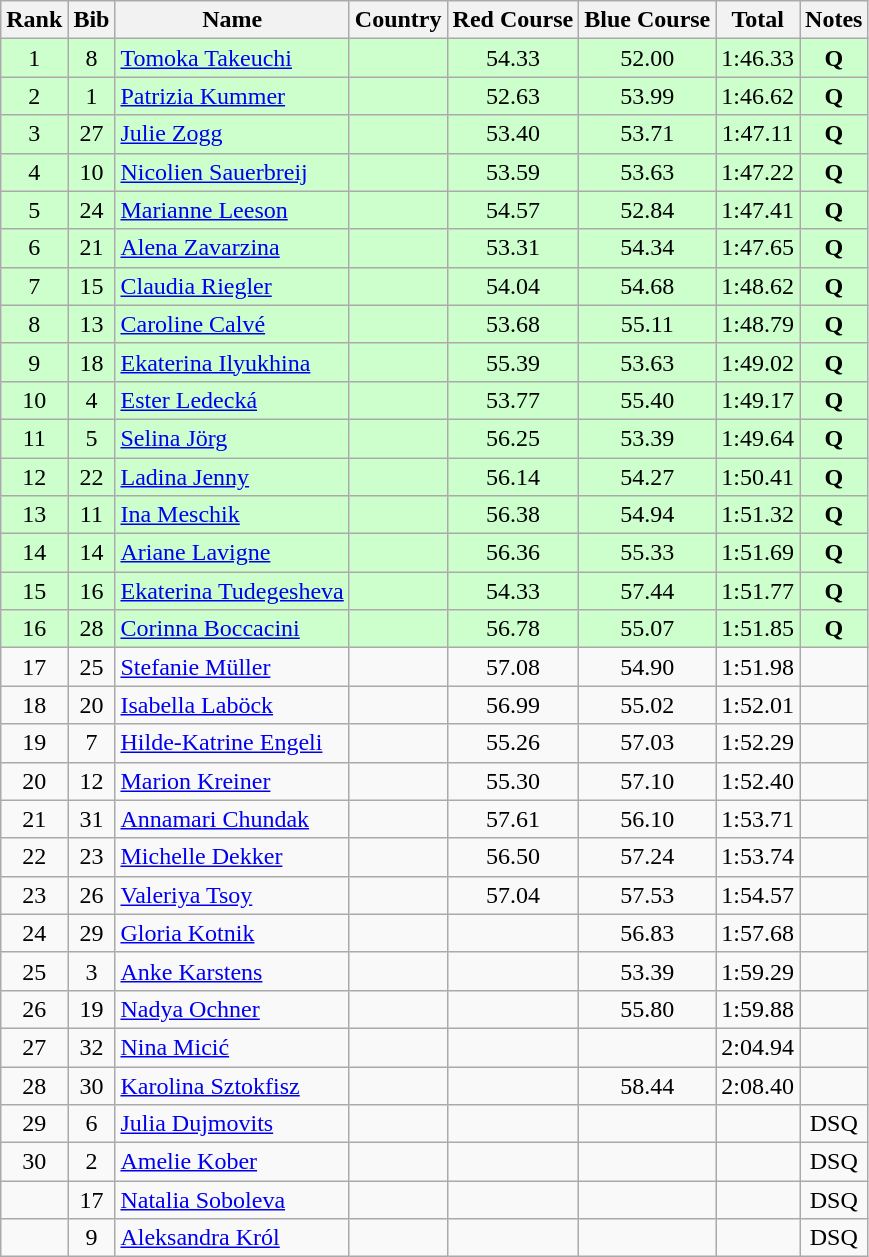<table class="wikitable sortable" style="text-align:center">
<tr>
<th>Rank</th>
<th>Bib</th>
<th>Name</th>
<th>Country</th>
<th>Red Course</th>
<th>Blue Course</th>
<th>Total</th>
<th>Notes</th>
</tr>
<tr bgcolor="ccffcc">
<td>1</td>
<td>8</td>
<td align=left><a href='#'>Tomoka Takeuchi</a></td>
<td align=left></td>
<td>54.33</td>
<td>52.00</td>
<td>1:46.33</td>
<td><strong>Q</strong></td>
</tr>
<tr bgcolor="ccffcc">
<td>2</td>
<td>1</td>
<td align=left><a href='#'>Patrizia Kummer</a></td>
<td align=left></td>
<td>52.63</td>
<td>53.99</td>
<td>1:46.62</td>
<td><strong>Q</strong></td>
</tr>
<tr bgcolor="ccffcc">
<td>3</td>
<td>27</td>
<td align=left><a href='#'>Julie Zogg</a></td>
<td align=left></td>
<td>53.40</td>
<td>53.71</td>
<td>1:47.11</td>
<td><strong>Q</strong></td>
</tr>
<tr bgcolor="ccffcc">
<td>4</td>
<td>10</td>
<td align=left><a href='#'>Nicolien Sauerbreij</a></td>
<td align=left></td>
<td>53.59</td>
<td>53.63</td>
<td>1:47.22</td>
<td><strong>Q</strong></td>
</tr>
<tr bgcolor="ccffcc">
<td>5</td>
<td>24</td>
<td align=left><a href='#'>Marianne Leeson</a></td>
<td align=left></td>
<td>54.57</td>
<td>52.84</td>
<td>1:47.41</td>
<td><strong>Q</strong></td>
</tr>
<tr bgcolor="ccffcc">
<td>6</td>
<td>21</td>
<td align=left><a href='#'>Alena Zavarzina</a></td>
<td align=left></td>
<td>53.31</td>
<td>54.34</td>
<td>1:47.65</td>
<td><strong>Q</strong></td>
</tr>
<tr bgcolor="ccffcc">
<td>7</td>
<td>15</td>
<td align=left><a href='#'>Claudia Riegler</a></td>
<td align=left></td>
<td>54.04</td>
<td>54.68</td>
<td>1:48.62</td>
<td><strong>Q</strong></td>
</tr>
<tr bgcolor="ccffcc">
<td>8</td>
<td>13</td>
<td align=left><a href='#'>Caroline Calvé</a></td>
<td align=left></td>
<td>53.68</td>
<td>55.11</td>
<td>1:48.79</td>
<td><strong>Q</strong></td>
</tr>
<tr bgcolor="ccffcc">
<td>9</td>
<td>18</td>
<td align=left><a href='#'>Ekaterina Ilyukhina</a></td>
<td align=left></td>
<td>55.39</td>
<td>53.63</td>
<td>1:49.02</td>
<td><strong>Q</strong></td>
</tr>
<tr bgcolor="ccffcc">
<td>10</td>
<td>4</td>
<td align=left><a href='#'>Ester Ledecká</a></td>
<td align=left></td>
<td>53.77</td>
<td>55.40</td>
<td>1:49.17</td>
<td><strong>Q</strong></td>
</tr>
<tr bgcolor="ccffcc">
<td>11</td>
<td>5</td>
<td align=left><a href='#'>Selina Jörg</a></td>
<td align=left></td>
<td>56.25</td>
<td>53.39</td>
<td>1:49.64</td>
<td><strong>Q</strong></td>
</tr>
<tr bgcolor="ccffcc">
<td>12</td>
<td>22</td>
<td align=left><a href='#'>Ladina Jenny</a></td>
<td align=left></td>
<td>56.14</td>
<td>54.27</td>
<td>1:50.41</td>
<td><strong>Q</strong></td>
</tr>
<tr bgcolor="ccffcc">
<td>13</td>
<td>11</td>
<td align=left><a href='#'>Ina Meschik</a></td>
<td align=left></td>
<td>56.38</td>
<td>54.94</td>
<td>1:51.32</td>
<td><strong>Q</strong></td>
</tr>
<tr bgcolor="ccffcc">
<td>14</td>
<td>14</td>
<td align=left><a href='#'>Ariane Lavigne</a></td>
<td align=left></td>
<td>56.36</td>
<td>55.33</td>
<td>1:51.69</td>
<td><strong>Q</strong></td>
</tr>
<tr bgcolor="ccffcc">
<td>15</td>
<td>16</td>
<td align=left><a href='#'>Ekaterina Tudegesheva</a></td>
<td align=left></td>
<td>54.33</td>
<td>57.44</td>
<td>1:51.77</td>
<td><strong>Q</strong></td>
</tr>
<tr bgcolor="ccffcc">
<td>16</td>
<td>28</td>
<td align=left><a href='#'>Corinna Boccacini</a></td>
<td align=left></td>
<td>56.78</td>
<td>55.07</td>
<td>1:51.85</td>
<td><strong>Q</strong></td>
</tr>
<tr>
<td>17</td>
<td>25</td>
<td align=left><a href='#'>Stefanie Müller</a></td>
<td align=left></td>
<td>57.08</td>
<td>54.90</td>
<td>1:51.98</td>
<td></td>
</tr>
<tr>
<td>18</td>
<td>20</td>
<td align=left><a href='#'>Isabella Laböck</a></td>
<td align=left></td>
<td>56.99</td>
<td>55.02</td>
<td>1:52.01</td>
<td></td>
</tr>
<tr>
<td>19</td>
<td>7</td>
<td align=left><a href='#'>Hilde-Katrine Engeli</a></td>
<td align=left></td>
<td>55.26</td>
<td>57.03</td>
<td>1:52.29</td>
<td></td>
</tr>
<tr>
<td>20</td>
<td>12</td>
<td align=left><a href='#'>Marion Kreiner</a></td>
<td align=left></td>
<td>55.30</td>
<td>57.10</td>
<td>1:52.40</td>
<td></td>
</tr>
<tr>
<td>21</td>
<td>31</td>
<td align=left><a href='#'>Annamari Chundak</a></td>
<td align=left></td>
<td>57.61</td>
<td>56.10</td>
<td>1:53.71</td>
<td></td>
</tr>
<tr>
<td>22</td>
<td>23</td>
<td align=left><a href='#'>Michelle Dekker</a></td>
<td align=left></td>
<td>56.50</td>
<td>57.24</td>
<td>1:53.74</td>
<td></td>
</tr>
<tr>
<td>23</td>
<td>26</td>
<td align=left><a href='#'>Valeriya Tsoy</a></td>
<td align=left></td>
<td>57.04</td>
<td>57.53</td>
<td>1:54.57</td>
<td></td>
</tr>
<tr>
<td>24</td>
<td>29</td>
<td align=left><a href='#'>Gloria Kotnik</a></td>
<td align=left></td>
<td></td>
<td>56.83</td>
<td>1:57.68</td>
<td></td>
</tr>
<tr>
<td>25</td>
<td>3</td>
<td align=left><a href='#'>Anke Karstens</a></td>
<td align=left></td>
<td></td>
<td>53.39</td>
<td>1:59.29</td>
<td></td>
</tr>
<tr>
<td>26</td>
<td>19</td>
<td align=left><a href='#'>Nadya Ochner</a></td>
<td align=left></td>
<td></td>
<td>55.80</td>
<td>1:59.88</td>
<td></td>
</tr>
<tr>
<td>27</td>
<td>32</td>
<td align=left><a href='#'>Nina Micić</a></td>
<td align=left></td>
<td></td>
<td></td>
<td>2:04.94</td>
<td></td>
</tr>
<tr>
<td>28</td>
<td>30</td>
<td align=left><a href='#'>Karolina Sztokfisz</a></td>
<td align=left></td>
<td></td>
<td>58.44</td>
<td>2:08.40</td>
<td></td>
</tr>
<tr>
<td>29</td>
<td>6</td>
<td align=left><a href='#'>Julia Dujmovits</a></td>
<td align=left></td>
<td></td>
<td></td>
<td></td>
<td>DSQ</td>
</tr>
<tr>
<td>30</td>
<td>2</td>
<td align=left><a href='#'>Amelie Kober</a></td>
<td align=left></td>
<td></td>
<td></td>
<td></td>
<td>DSQ</td>
</tr>
<tr>
<td></td>
<td>17</td>
<td align=left><a href='#'>Natalia Soboleva</a></td>
<td align=left></td>
<td></td>
<td></td>
<td></td>
<td>DSQ</td>
</tr>
<tr>
<td></td>
<td>9</td>
<td align=left><a href='#'>Aleksandra Król</a></td>
<td align=left></td>
<td></td>
<td></td>
<td></td>
<td>DSQ</td>
</tr>
</table>
